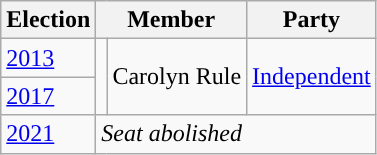<table class="wikitable">
<tr>
<th>Election</th>
<th colspan="2">Member</th>
<th>Party</th>
</tr>
<tr>
<td><a href='#'>2013</a></td>
<td rowspan="2" style="background-color: "></td>
<td rowspan="2">Carolyn Rule</td>
<td rowspan="2"><a href='#'>Independent</a></td>
</tr>
<tr>
<td><a href='#'>2017</a></td>
</tr>
<tr>
<td><a href='#'>2021</a></td>
<td colspan="3"><em>Seat abolished</em></td>
</tr>
</table>
